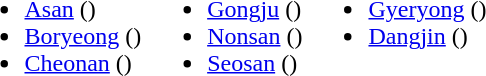<table>
<tr>
<td valign="top"><br><ul><li><a href='#'>Asan</a> ()</li><li><a href='#'>Boryeong</a> ()</li><li><a href='#'>Cheonan</a> ()</li></ul></td>
<td valign="top"><br><ul><li><a href='#'>Gongju</a> ()</li><li><a href='#'>Nonsan</a> ()</li><li><a href='#'>Seosan</a> ()</li></ul></td>
<td valign="top"><br><ul><li><a href='#'>Gyeryong</a> ()</li><li><a href='#'>Dangjin</a> ()</li></ul></td>
</tr>
</table>
